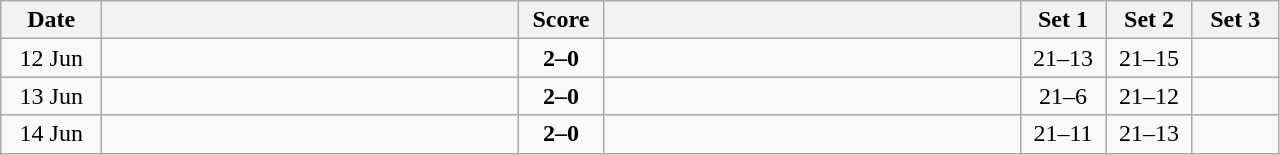<table class="wikitable" style="text-align: center;">
<tr>
<th width="60">Date</th>
<th align="right" width="270"></th>
<th width="50">Score</th>
<th align="left" width="270"></th>
<th width="50">Set 1</th>
<th width="50">Set 2</th>
<th width="50">Set 3</th>
</tr>
<tr>
<td>12 Jun</td>
<td align=left><strong></strong></td>
<td align=center><strong>2–0</strong></td>
<td align=left></td>
<td>21–13</td>
<td>21–15</td>
<td></td>
</tr>
<tr>
<td>13 Jun</td>
<td align=left><strong></strong></td>
<td align=center><strong>2–0</strong></td>
<td align=left></td>
<td>21–6</td>
<td>21–12</td>
<td></td>
</tr>
<tr>
<td>14 Jun</td>
<td align=left><strong></strong></td>
<td align=center><strong>2–0</strong></td>
<td align=left></td>
<td>21–11</td>
<td>21–13</td>
<td></td>
</tr>
</table>
